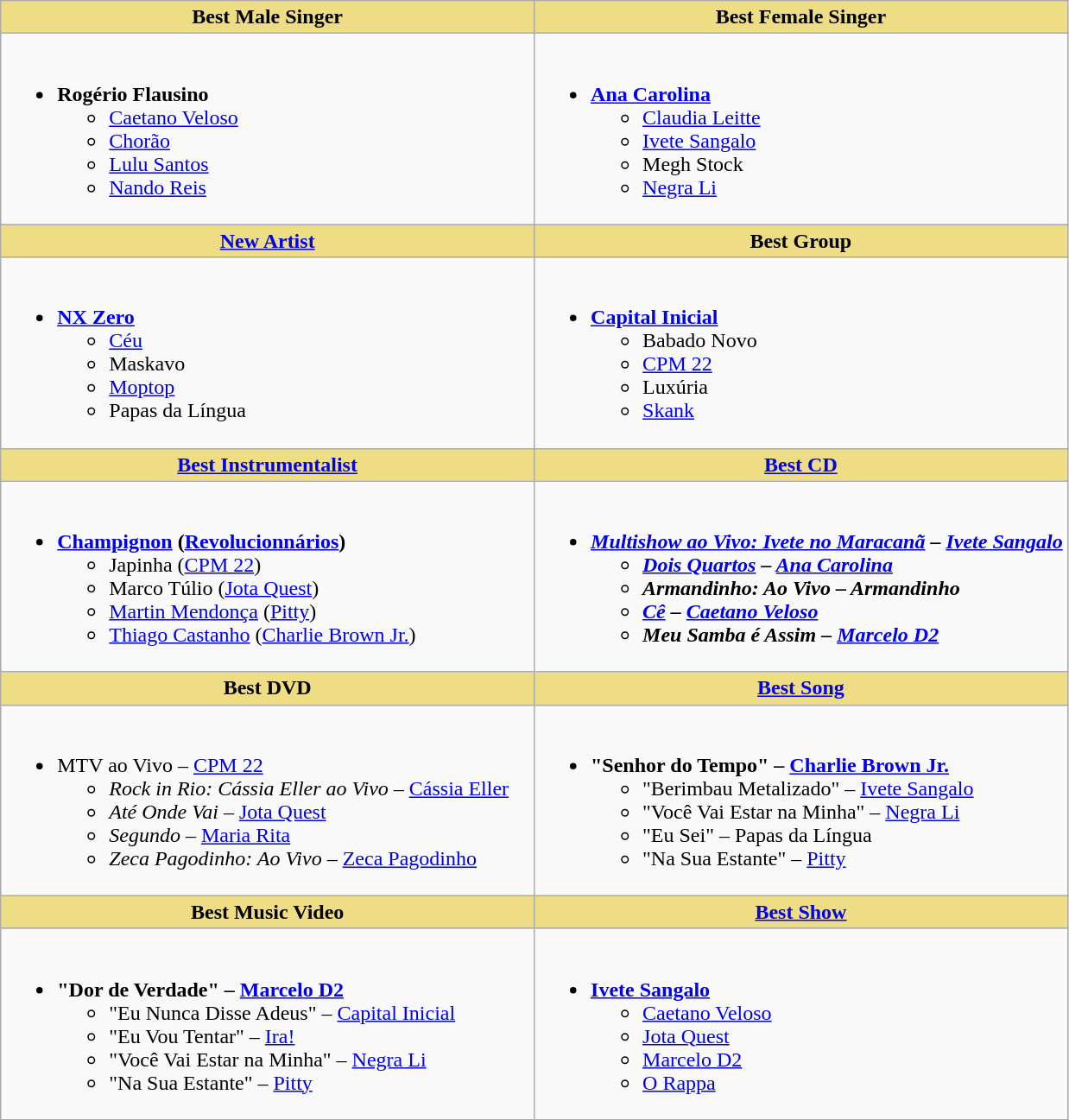<table class="wikitable" style="width=">
<tr>
<th scope="col" width="50%" style="background:#EEDD85;">Best Male Singer</th>
<th scope="col" width="50%" style="background:#EEDD85;">Best Female Singer</th>
</tr>
<tr>
<td style="vertical-align:top"><br><ul><li><strong>Rogério Flausino</strong><ul><li><a href='#'>Caetano Veloso</a></li><li><a href='#'>Chorão</a></li><li><a href='#'>Lulu Santos</a></li><li><a href='#'>Nando Reis</a></li></ul></li></ul></td>
<td style="vertical-align:top"><br><ul><li><strong><a href='#'>Ana Carolina</a></strong><ul><li><a href='#'>Claudia Leitte</a></li><li><a href='#'>Ivete Sangalo</a></li><li>Megh Stock</li><li><a href='#'>Negra Li</a></li></ul></li></ul></td>
</tr>
<tr>
<th scope="col" width="50%" style="background:#EEDD85;"><a href='#'>New Artist</a></th>
<th scope="col" width="50%" style="background:#EEDD85;">Best Group</th>
</tr>
<tr>
<td style="vertical-align:top"><br><ul><li><strong><a href='#'>NX Zero</a></strong><ul><li><a href='#'>Céu</a></li><li>Maskavo</li><li><a href='#'>Moptop</a></li><li>Papas da Língua</li></ul></li></ul></td>
<td style="vertical-align:top"><br><ul><li><strong><a href='#'>Capital Inicial</a></strong><ul><li>Babado Novo</li><li><a href='#'>CPM 22</a></li><li>Luxúria</li><li><a href='#'>Skank</a></li></ul></li></ul></td>
</tr>
<tr>
<th scope="col" width="50%" style="background:#EEDD85;"><a href='#'>Best Instrumentalist</a></th>
<th scope="col" width="50%" style="background:#EEDD85;"><a href='#'>Best CD</a></th>
</tr>
<tr>
<td style="vertical-align:top"><br><ul><li><strong><a href='#'>Champignon</a> (<a href='#'>Revolucionnários</a>)</strong><ul><li>Japinha (<a href='#'>CPM 22</a>)</li><li>Marco Túlio (<a href='#'>Jota Quest</a>)</li><li><a href='#'>Martin Mendonça</a> (<a href='#'>Pitty</a>)</li><li><a href='#'>Thiago Castanho</a> (<a href='#'>Charlie Brown Jr.</a>)</li></ul></li></ul></td>
<td style="vertical-align:top"><br><ul><li><strong><em><a href='#'>Multishow ao Vivo: Ivete no Maracanã</a><em> – <a href='#'>Ivete Sangalo</a><strong><ul><li></em><a href='#'>Dois Quartos</a><em> – <a href='#'>Ana Carolina</a></li><li></em>Armandinho: Ao Vivo<em> – Armandinho</li><li></em><a href='#'>Cê</a><em> – <a href='#'>Caetano Veloso</a></li><li></em>Meu Samba é Assim<em> – <a href='#'>Marcelo D2</a></li></ul></li></ul></td>
</tr>
<tr>
<th scope="col" width="50%" style="background:#EEDD85;">Best DVD</th>
<th scope="col" width="50%" style="background:#EEDD85;"><a href='#'>Best Song</a></th>
</tr>
<tr>
<td style="vertical-align:top"><br><ul><li></em></strong>MTV ao Vivo</em> – <a href='#'>CPM 22</a></strong><ul><li><em>Rock in Rio: Cássia Eller ao Vivo</em> – <a href='#'>Cássia Eller</a></li><li><em>Até Onde Vai</em> – <a href='#'>Jota Quest</a></li><li><em>Segundo</em> – <a href='#'>Maria Rita</a></li><li><em>Zeca Pagodinho: Ao Vivo</em> – <a href='#'>Zeca Pagodinho</a></li></ul></li></ul></td>
<td style="vertical-align:top"><br><ul><li><strong>"Senhor do Tempo" – <a href='#'>Charlie Brown Jr.</a></strong><ul><li>"Berimbau Metalizado" – <a href='#'>Ivete Sangalo</a></li><li>"Você Vai Estar na Minha" – <a href='#'>Negra Li</a></li><li>"Eu Sei" – Papas da Língua</li><li>"Na Sua Estante" – <a href='#'>Pitty</a></li></ul></li></ul></td>
</tr>
<tr>
<th scope="col" width="50%" style="background:#EEDD85;">Best Music Video</th>
<th scope="col" width="50%" style="background:#EEDD85;"><a href='#'>Best Show</a></th>
</tr>
<tr>
<td style="vertical-align:top"><br><ul><li><strong>"Dor de Verdade" – <a href='#'>Marcelo D2</a></strong><ul><li>"Eu Nunca Disse Adeus" – <a href='#'>Capital Inicial</a></li><li>"Eu Vou Tentar" – <a href='#'>Ira!</a></li><li>"Você Vai Estar na Minha" – <a href='#'>Negra Li</a></li><li>"Na Sua Estante" – <a href='#'>Pitty</a></li></ul></li></ul></td>
<td style="vertical-align:top"><br><ul><li><strong><a href='#'>Ivete Sangalo</a></strong><ul><li><a href='#'>Caetano Veloso</a></li><li><a href='#'>Jota Quest</a></li><li><a href='#'>Marcelo D2</a></li><li><a href='#'>O Rappa</a></li></ul></li></ul></td>
</tr>
</table>
